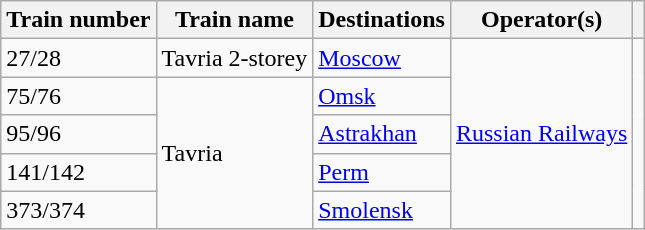<table class="wikitable">
<tr>
<th>Train number</th>
<th>Train name</th>
<th>Destinations</th>
<th>Operator(s)</th>
<th></th>
</tr>
<tr>
<td>27/28</td>
<td>Tavria 2-storey</td>
<td> <a href='#'>Moscow</a></td>
<td rowspan="5"><a href='#'>Russian Railways</a></td>
<td rowspan="5"></td>
</tr>
<tr>
<td>75/76</td>
<td rowspan="4">Tavria</td>
<td> <a href='#'>Omsk</a></td>
</tr>
<tr>
<td>95/96</td>
<td> <a href='#'>Astrakhan</a></td>
</tr>
<tr>
<td>141/142</td>
<td> <a href='#'>Perm</a></td>
</tr>
<tr>
<td>373/374</td>
<td> <a href='#'>Smolensk</a></td>
</tr>
</table>
